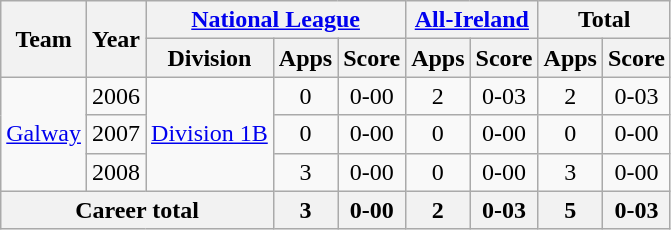<table class="wikitable" style="text-align:center">
<tr>
<th rowspan="2">Team</th>
<th rowspan="2">Year</th>
<th colspan="3"><a href='#'>National League</a></th>
<th colspan="2"><a href='#'>All-Ireland</a></th>
<th colspan="2">Total</th>
</tr>
<tr>
<th>Division</th>
<th>Apps</th>
<th>Score</th>
<th>Apps</th>
<th>Score</th>
<th>Apps</th>
<th>Score</th>
</tr>
<tr>
<td rowspan="3"><a href='#'>Galway</a></td>
<td>2006</td>
<td rowspan="3"><a href='#'>Division 1B</a></td>
<td>0</td>
<td>0-00</td>
<td>2</td>
<td>0-03</td>
<td>2</td>
<td>0-03</td>
</tr>
<tr>
<td>2007</td>
<td>0</td>
<td>0-00</td>
<td>0</td>
<td>0-00</td>
<td>0</td>
<td>0-00</td>
</tr>
<tr>
<td>2008</td>
<td>3</td>
<td>0-00</td>
<td>0</td>
<td>0-00</td>
<td>3</td>
<td>0-00</td>
</tr>
<tr>
<th colspan="3">Career total</th>
<th>3</th>
<th>0-00</th>
<th>2</th>
<th>0-03</th>
<th>5</th>
<th>0-03</th>
</tr>
</table>
